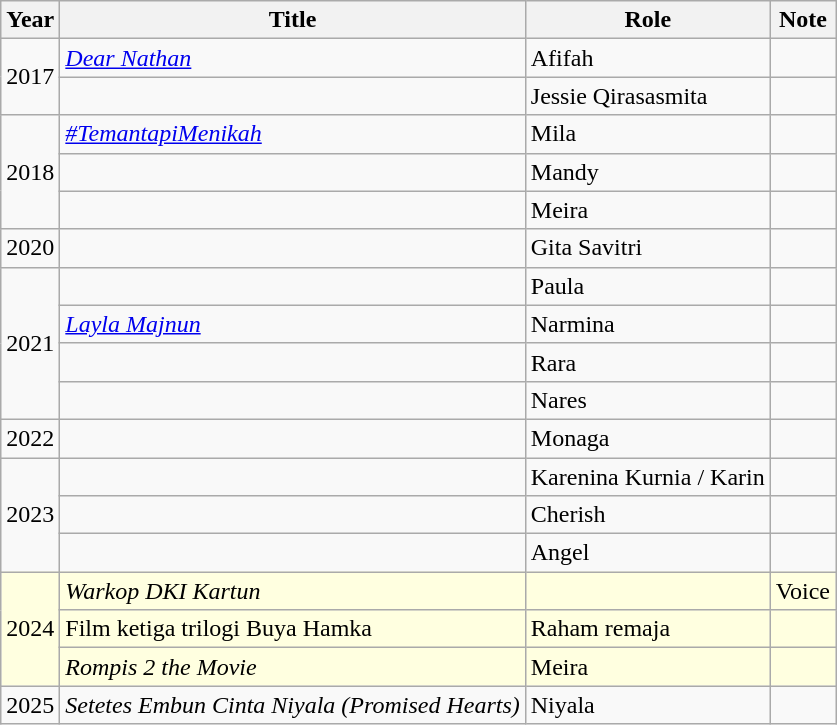<table class="wikitable sortable">
<tr>
<th>Year</th>
<th>Title</th>
<th>Role</th>
<th>Note</th>
</tr>
<tr>
<td rowspan="2">2017</td>
<td><em><a href='#'>Dear Nathan</a></em></td>
<td>Afifah</td>
<td></td>
</tr>
<tr>
<td></td>
<td>Jessie Qirasasmita</td>
<td></td>
</tr>
<tr>
<td rowspan="3">2018</td>
<td><em><a href='#'>#TemantapiMenikah</a></em></td>
<td>Mila</td>
<td></td>
</tr>
<tr>
<td></td>
<td>Mandy</td>
<td></td>
</tr>
<tr>
<td></td>
<td>Meira</td>
<td></td>
</tr>
<tr>
<td>2020</td>
<td></td>
<td>Gita Savitri</td>
<td></td>
</tr>
<tr>
<td rowspan="4">2021</td>
<td></td>
<td>Paula</td>
<td></td>
</tr>
<tr>
<td><em><a href='#'>Layla Majnun</a></em></td>
<td>Narmina</td>
<td></td>
</tr>
<tr>
<td></td>
<td>Rara</td>
<td></td>
</tr>
<tr>
<td></td>
<td>Nares</td>
<td></td>
</tr>
<tr>
<td>2022</td>
<td></td>
<td>Monaga</td>
<td></td>
</tr>
<tr>
<td rowspan="3">2023</td>
<td></td>
<td>Karenina Kurnia / Karin</td>
<td></td>
</tr>
<tr>
<td></td>
<td>Cherish</td>
<td></td>
</tr>
<tr>
<td></td>
<td>Angel</td>
<td></td>
</tr>
<tr style="background-color:#FFFFE0; color:black;">
<td rowspan="3">2024</td>
<td><em>Warkop DKI Kartun</em></td>
<td></td>
<td>Voice</td>
</tr>
<tr style="background-color:#FFFFE0; color:black;">
<td>Film ketiga trilogi Buya Hamka</td>
<td>Raham remaja</td>
<td></td>
</tr>
<tr style="background-color:#FFFFE0; color:black;">
<td><em>Rompis 2 the Movie</em></td>
<td>Meira</td>
<td></td>
</tr>
<tr>
<td>2025</td>
<td><em>Setetes Embun Cinta Niyala (Promised Hearts)</em></td>
<td>Niyala</td>
<td></td>
</tr>
</table>
